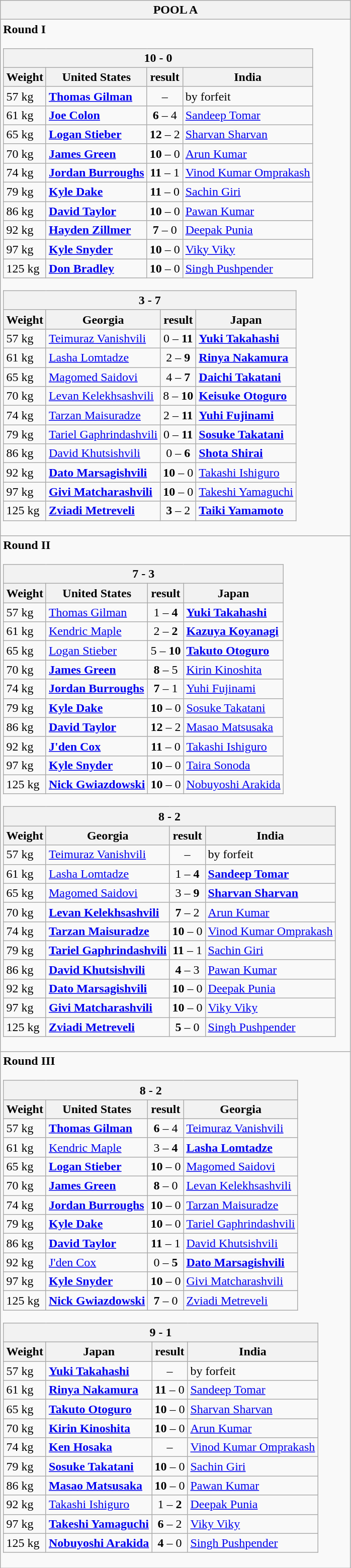<table class="wikitable outercollapse">
<tr>
<th>POOL A</th>
</tr>
<tr>
<td><strong>Round I</strong><br><table class="wikitable collapsible innercollapse">
<tr>
<th colspan=4> 10 - 0 </th>
</tr>
<tr>
<th>Weight</th>
<th>United States</th>
<th>result</th>
<th>India</th>
</tr>
<tr>
<td>57 kg</td>
<td><strong><a href='#'>Thomas Gilman</a></strong></td>
<td align=center>–</td>
<td>by forfeit</td>
</tr>
<tr>
<td>61 kg</td>
<td><strong><a href='#'>Joe Colon</a></strong></td>
<td align=center><strong>6</strong> – 4</td>
<td><a href='#'>Sandeep Tomar</a></td>
</tr>
<tr>
<td>65 kg</td>
<td><strong><a href='#'>Logan Stieber</a></strong></td>
<td align=center><strong>12</strong> – 2</td>
<td><a href='#'>Sharvan Sharvan</a></td>
</tr>
<tr>
<td>70 kg</td>
<td><strong><a href='#'>James Green</a></strong></td>
<td align=center><strong>10</strong> – 0</td>
<td><a href='#'>Arun Kumar</a></td>
</tr>
<tr>
<td>74 kg</td>
<td><strong><a href='#'>Jordan Burroughs</a></strong></td>
<td align=center><strong>11</strong> – 1</td>
<td><a href='#'>Vinod Kumar Omprakash</a></td>
</tr>
<tr>
<td>79 kg</td>
<td><strong><a href='#'>Kyle Dake</a></strong></td>
<td align=center><strong>11</strong> – 0</td>
<td><a href='#'>Sachin Giri</a></td>
</tr>
<tr>
<td>86 kg</td>
<td><strong><a href='#'>David Taylor</a></strong></td>
<td align=center><strong>10</strong> – 0</td>
<td><a href='#'>Pawan Kumar</a></td>
</tr>
<tr>
<td>92 kg</td>
<td><strong><a href='#'>Hayden Zillmer</a></strong></td>
<td align=center><strong>7</strong> – 0</td>
<td><a href='#'>Deepak Punia</a></td>
</tr>
<tr>
<td>97 kg</td>
<td><strong><a href='#'>Kyle Snyder</a></strong></td>
<td align=center><strong>10</strong> – 0</td>
<td><a href='#'>Viky Viky</a></td>
</tr>
<tr>
<td>125 kg</td>
<td><strong><a href='#'>Don Bradley</a></strong></td>
<td align=center><strong>10</strong> – 0</td>
<td><a href='#'>Singh Pushpender</a></td>
</tr>
</table>
<table class="wikitable collapsible innercollapse">
<tr>
<th colspan=4> 3 - 7 </th>
</tr>
<tr>
<th>Weight</th>
<th>Georgia</th>
<th>result</th>
<th>Japan</th>
</tr>
<tr>
<td>57 kg</td>
<td><a href='#'>Teimuraz Vanishvili</a></td>
<td align=center>0 – <strong>11</strong></td>
<td><strong><a href='#'>Yuki Takahashi</a></strong></td>
</tr>
<tr>
<td>61 kg</td>
<td><a href='#'>Lasha Lomtadze</a></td>
<td align=center>2 – <strong>9</strong></td>
<td><strong><a href='#'>Rinya Nakamura</a></strong></td>
</tr>
<tr>
<td>65 kg</td>
<td><a href='#'>Magomed Saidovi</a></td>
<td align=center>4 – <strong>7</strong></td>
<td><strong><a href='#'>Daichi Takatani</a></strong></td>
</tr>
<tr>
<td>70 kg</td>
<td><a href='#'>Levan Kelekhsashvili</a></td>
<td align=center>8 – <strong>10</strong></td>
<td><strong><a href='#'>Keisuke Otoguro</a></strong></td>
</tr>
<tr>
<td>74 kg</td>
<td><a href='#'>Tarzan Maisuradze</a></td>
<td align=center>2 – <strong>11</strong></td>
<td><strong><a href='#'>Yuhi Fujinami</a></strong></td>
</tr>
<tr>
<td>79 kg</td>
<td><a href='#'>Tariel Gaphrindashvili</a></td>
<td align=center>0 – <strong>11</strong></td>
<td><strong><a href='#'>Sosuke Takatani</a></strong></td>
</tr>
<tr>
<td>86 kg</td>
<td><a href='#'>David Khutsishvili</a></td>
<td align=center>0 – <strong>6</strong></td>
<td><strong><a href='#'>Shota Shirai</a></strong></td>
</tr>
<tr>
<td>92 kg</td>
<td><strong><a href='#'>Dato Marsagishvili</a></strong></td>
<td align=center><strong>10</strong> – 0</td>
<td><a href='#'>Takashi Ishiguro</a></td>
</tr>
<tr>
<td>97 kg</td>
<td><strong><a href='#'>Givi Matcharashvili</a></strong></td>
<td align=center><strong>10</strong> – 0</td>
<td><a href='#'>Takeshi Yamaguchi</a></td>
</tr>
<tr>
<td>125 kg</td>
<td><strong><a href='#'>Zviadi Metreveli</a></strong></td>
<td align=center><strong>3</strong> – 2</td>
<td><strong><a href='#'>Taiki Yamamoto</a></strong></td>
</tr>
</table>
</td>
</tr>
<tr>
<td><strong>Round II</strong><br><table class="wikitable collapsible innercollapse">
<tr>
<th colspan=4> 7 - 3 </th>
</tr>
<tr>
<th>Weight</th>
<th>United States</th>
<th>result</th>
<th>Japan</th>
</tr>
<tr>
<td>57 kg</td>
<td><a href='#'>Thomas Gilman</a></td>
<td align=center>1 – <strong>4</strong></td>
<td><strong><a href='#'>Yuki Takahashi</a></strong></td>
</tr>
<tr>
<td>61 kg</td>
<td><a href='#'>Kendric Maple</a></td>
<td align=center>2 – <strong>2</strong></td>
<td><strong><a href='#'>Kazuya Koyanagi</a></strong></td>
</tr>
<tr>
<td>65 kg</td>
<td><a href='#'>Logan Stieber</a></td>
<td align=center>5 – <strong>10</strong></td>
<td><strong><a href='#'>Takuto Otoguro</a></strong></td>
</tr>
<tr>
<td>70 kg</td>
<td><strong><a href='#'>James Green</a></strong></td>
<td align=center><strong>8</strong> – 5</td>
<td><a href='#'>Kirin Kinoshita</a></td>
</tr>
<tr>
<td>74 kg</td>
<td><strong><a href='#'>Jordan Burroughs</a></strong></td>
<td align=center><strong>7</strong> – 1</td>
<td><a href='#'>Yuhi Fujinami</a></td>
</tr>
<tr>
<td>79 kg</td>
<td><strong><a href='#'>Kyle Dake</a></strong></td>
<td align=center><strong>10</strong> – 0</td>
<td><a href='#'>Sosuke Takatani</a></td>
</tr>
<tr>
<td>86 kg</td>
<td><strong><a href='#'>David Taylor</a></strong></td>
<td align=center><strong>12</strong> – 2</td>
<td><a href='#'>Masao Matsusaka</a></td>
</tr>
<tr>
<td>92 kg</td>
<td><strong><a href='#'>J'den Cox</a></strong></td>
<td align=center><strong>11</strong> – 0</td>
<td><a href='#'>Takashi Ishiguro</a></td>
</tr>
<tr>
<td>97 kg</td>
<td><strong><a href='#'>Kyle Snyder</a></strong></td>
<td align=center><strong>10</strong> – 0</td>
<td><a href='#'>Taira Sonoda</a></td>
</tr>
<tr>
<td>125 kg</td>
<td><strong><a href='#'>Nick Gwiazdowski</a></strong></td>
<td align=center><strong>10</strong> – 0</td>
<td><a href='#'>Nobuyoshi Arakida</a></td>
</tr>
</table>
<table class="wikitable collapsible innercollapse">
<tr>
<th colspan=4> 8 - 2 </th>
</tr>
<tr>
<th>Weight</th>
<th>Georgia</th>
<th>result</th>
<th>India</th>
</tr>
<tr>
<td>57 kg</td>
<td><a href='#'>Teimuraz Vanishvili</a></td>
<td align=center>–</td>
<td>by forfeit</td>
</tr>
<tr>
<td>61 kg</td>
<td><a href='#'>Lasha Lomtadze</a></td>
<td align=center>1 – <strong>4</strong></td>
<td><strong><a href='#'>Sandeep Tomar</a></strong></td>
</tr>
<tr>
<td>65 kg</td>
<td><a href='#'>Magomed Saidovi</a></td>
<td align=center>3 – <strong>9</strong></td>
<td><strong><a href='#'>Sharvan Sharvan</a></strong></td>
</tr>
<tr>
<td>70 kg</td>
<td><strong><a href='#'>Levan Kelekhsashvili</a></strong></td>
<td align=center><strong>7</strong> – 2</td>
<td><a href='#'>Arun Kumar</a></td>
</tr>
<tr>
<td>74 kg</td>
<td><strong><a href='#'>Tarzan Maisuradze</a></strong></td>
<td align=center><strong>10</strong> – 0</td>
<td><a href='#'>Vinod Kumar Omprakash</a></td>
</tr>
<tr>
<td>79 kg</td>
<td><strong><a href='#'>Tariel Gaphrindashvili</a></strong></td>
<td align=center><strong>11</strong> – 1</td>
<td><a href='#'>Sachin Giri</a></td>
</tr>
<tr>
<td>86 kg</td>
<td><strong><a href='#'>David Khutsishvili</a></strong></td>
<td align=center><strong>4</strong> – 3</td>
<td><a href='#'>Pawan Kumar</a></td>
</tr>
<tr>
<td>92 kg</td>
<td><strong><a href='#'>Dato Marsagishvili</a></strong></td>
<td align=center><strong>10</strong> – 0</td>
<td><a href='#'>Deepak Punia</a></td>
</tr>
<tr>
<td>97 kg</td>
<td><strong><a href='#'>Givi Matcharashvili</a></strong></td>
<td align=center><strong>10</strong> – 0</td>
<td><a href='#'>Viky Viky</a></td>
</tr>
<tr>
<td>125 kg</td>
<td><strong><a href='#'>Zviadi Metreveli</a></strong></td>
<td align=center><strong>5</strong> – 0</td>
<td><a href='#'>Singh Pushpender</a></td>
</tr>
</table>
</td>
</tr>
<tr>
<td><strong>Round III</strong><br><table class="wikitable collapsible innercollapse">
<tr>
<th colspan=4> 8 - 2 </th>
</tr>
<tr>
<th>Weight</th>
<th>United States</th>
<th>result</th>
<th>Georgia</th>
</tr>
<tr>
<td>57 kg</td>
<td><strong><a href='#'>Thomas Gilman</a></strong></td>
<td align=center><strong>6</strong> – 4</td>
<td><a href='#'>Teimuraz Vanishvili</a></td>
</tr>
<tr>
<td>61 kg</td>
<td><a href='#'>Kendric Maple</a></td>
<td align=center>3 – <strong>4</strong></td>
<td><strong><a href='#'>Lasha Lomtadze</a></strong></td>
</tr>
<tr>
<td>65 kg</td>
<td><strong><a href='#'>Logan Stieber</a></strong></td>
<td align=center><strong>10</strong> – 0</td>
<td><a href='#'>Magomed Saidovi</a></td>
</tr>
<tr>
<td>70 kg</td>
<td><strong><a href='#'>James Green</a></strong></td>
<td align=center><strong>8</strong> – 0</td>
<td><a href='#'>Levan Kelekhsashvili</a></td>
</tr>
<tr>
<td>74 kg</td>
<td><strong><a href='#'>Jordan Burroughs</a></strong></td>
<td align=center><strong>10</strong> – 0</td>
<td><a href='#'>Tarzan Maisuradze</a></td>
</tr>
<tr>
<td>79 kg</td>
<td><strong><a href='#'>Kyle Dake</a></strong></td>
<td align=center><strong>10</strong> – 0</td>
<td><a href='#'>Tariel Gaphrindashvili</a></td>
</tr>
<tr>
<td>86 kg</td>
<td><strong><a href='#'>David Taylor</a></strong></td>
<td align=center><strong>11</strong> – 1</td>
<td><a href='#'>David Khutsishvili</a></td>
</tr>
<tr>
<td>92 kg</td>
<td><a href='#'>J'den Cox</a></td>
<td align=center>0 – <strong>5</strong></td>
<td><strong><a href='#'>Dato Marsagishvili</a></strong></td>
</tr>
<tr>
<td>97 kg</td>
<td><strong><a href='#'>Kyle Snyder</a></strong></td>
<td align=center><strong>10</strong> – 0</td>
<td><a href='#'>Givi Matcharashvili</a></td>
</tr>
<tr>
<td>125 kg</td>
<td><strong><a href='#'>Nick Gwiazdowski</a></strong></td>
<td align=center><strong>7</strong> – 0</td>
<td><a href='#'>Zviadi Metreveli</a></td>
</tr>
</table>
<table class="wikitable collapsible innercollapse">
<tr>
<th colspan=4> 9 - 1 </th>
</tr>
<tr>
<th>Weight</th>
<th>Japan</th>
<th>result</th>
<th>India</th>
</tr>
<tr>
<td>57 kg</td>
<td><strong><a href='#'>Yuki Takahashi</a></strong></td>
<td align=center>–</td>
<td>by forfeit</td>
</tr>
<tr>
<td>61 kg</td>
<td><strong><a href='#'>Rinya Nakamura</a></strong></td>
<td align=center><strong>11</strong> – 0</td>
<td><a href='#'>Sandeep Tomar</a></td>
</tr>
<tr>
<td>65 kg</td>
<td><strong><a href='#'>Takuto Otoguro</a></strong></td>
<td align=center><strong>10</strong> – 0</td>
<td><a href='#'>Sharvan Sharvan</a></td>
</tr>
<tr>
<td>70 kg</td>
<td><strong><a href='#'>Kirin Kinoshita</a></strong></td>
<td align=center><strong>10</strong> – 0</td>
<td><a href='#'>Arun Kumar</a></td>
</tr>
<tr>
<td>74 kg</td>
<td><strong><a href='#'>Ken Hosaka</a></strong></td>
<td align=center>–</td>
<td><a href='#'>Vinod Kumar Omprakash</a></td>
</tr>
<tr>
<td>79 kg</td>
<td><strong><a href='#'>Sosuke Takatani</a></strong></td>
<td align=center><strong>10</strong> – 0</td>
<td><a href='#'>Sachin Giri</a></td>
</tr>
<tr>
<td>86 kg</td>
<td><strong><a href='#'>Masao Matsusaka</a></strong></td>
<td align=center><strong>10</strong> – 0</td>
<td><a href='#'>Pawan Kumar</a></td>
</tr>
<tr>
<td>92 kg</td>
<td><a href='#'>Takashi Ishiguro</a></td>
<td align=center>1 – <strong>2</strong></td>
<td><a href='#'>Deepak Punia</a></td>
</tr>
<tr>
<td>97 kg</td>
<td><strong><a href='#'>Takeshi Yamaguchi</a></strong></td>
<td align=center><strong>6</strong> – 2</td>
<td><a href='#'>Viky Viky</a></td>
</tr>
<tr>
<td>125 kg</td>
<td><strong><a href='#'>Nobuyoshi Arakida</a></strong></td>
<td align=center><strong>4</strong> – 0</td>
<td><a href='#'>Singh Pushpender</a></td>
</tr>
</table>
</td>
</tr>
</table>
